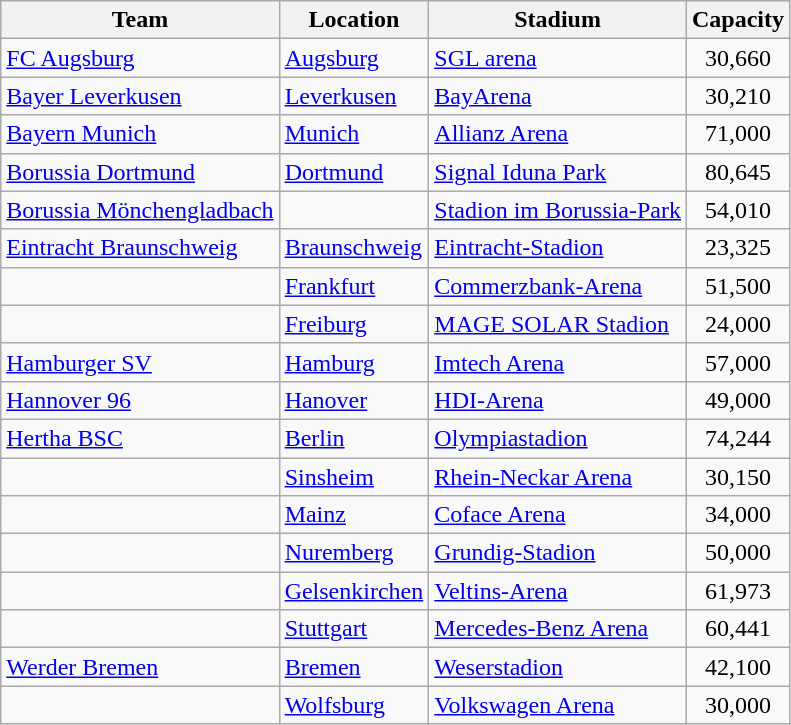<table class="wikitable sortable" style="text-align: left;">
<tr>
<th>Team</th>
<th>Location</th>
<th>Stadium</th>
<th>Capacity</th>
</tr>
<tr>
<td><a href='#'>FC Augsburg</a></td>
<td><a href='#'>Augsburg</a></td>
<td><a href='#'>SGL arena</a></td>
<td style="text-align:center;">30,660</td>
</tr>
<tr>
<td><a href='#'>Bayer Leverkusen</a></td>
<td><a href='#'>Leverkusen</a></td>
<td><a href='#'>BayArena</a></td>
<td style="text-align:center;">30,210</td>
</tr>
<tr>
<td><a href='#'>Bayern Munich</a></td>
<td><a href='#'>Munich</a></td>
<td><a href='#'>Allianz Arena</a></td>
<td style="text-align:center;">71,000</td>
</tr>
<tr>
<td><a href='#'>Borussia Dortmund</a></td>
<td><a href='#'>Dortmund</a></td>
<td><a href='#'>Signal Iduna Park</a></td>
<td style="text-align:center;">80,645</td>
</tr>
<tr>
<td><a href='#'>Borussia Mönchengladbach</a></td>
<td></td>
<td><a href='#'>Stadion im Borussia-Park</a></td>
<td style="text-align:center;">54,010</td>
</tr>
<tr>
<td><a href='#'>Eintracht Braunschweig</a></td>
<td><a href='#'>Braunschweig</a></td>
<td><a href='#'>Eintracht-Stadion</a></td>
<td style="text-align:center;">23,325</td>
</tr>
<tr>
<td></td>
<td><a href='#'>Frankfurt</a></td>
<td><a href='#'>Commerzbank-Arena</a></td>
<td style="text-align:center;">51,500</td>
</tr>
<tr>
<td></td>
<td><a href='#'>Freiburg</a></td>
<td><a href='#'>MAGE SOLAR Stadion</a></td>
<td style="text-align:center;">24,000</td>
</tr>
<tr>
<td><a href='#'>Hamburger SV</a></td>
<td><a href='#'>Hamburg</a></td>
<td><a href='#'>Imtech Arena</a></td>
<td style="text-align:center;">57,000</td>
</tr>
<tr>
<td><a href='#'>Hannover 96</a></td>
<td><a href='#'>Hanover</a></td>
<td><a href='#'>HDI-Arena</a></td>
<td style="text-align:center;">49,000</td>
</tr>
<tr>
<td><a href='#'>Hertha BSC</a></td>
<td><a href='#'>Berlin</a></td>
<td><a href='#'>Olympiastadion</a></td>
<td style="text-align:center;">74,244</td>
</tr>
<tr>
<td></td>
<td><a href='#'>Sinsheim</a></td>
<td><a href='#'>Rhein-Neckar Arena</a></td>
<td style="text-align:center;">30,150</td>
</tr>
<tr>
<td></td>
<td><a href='#'>Mainz</a></td>
<td><a href='#'>Coface Arena</a></td>
<td style="text-align:center;">34,000</td>
</tr>
<tr>
<td></td>
<td><a href='#'>Nuremberg</a></td>
<td><a href='#'>Grundig-Stadion</a></td>
<td style="text-align:center;">50,000</td>
</tr>
<tr>
<td></td>
<td><a href='#'>Gelsenkirchen</a></td>
<td><a href='#'>Veltins-Arena</a></td>
<td style="text-align:center;">61,973</td>
</tr>
<tr>
<td></td>
<td><a href='#'>Stuttgart</a></td>
<td><a href='#'>Mercedes-Benz Arena</a></td>
<td style="text-align:center;">60,441</td>
</tr>
<tr>
<td><a href='#'>Werder Bremen</a></td>
<td><a href='#'>Bremen</a></td>
<td><a href='#'>Weserstadion</a></td>
<td style="text-align:center;">42,100</td>
</tr>
<tr>
<td></td>
<td><a href='#'>Wolfsburg</a></td>
<td><a href='#'>Volkswagen Arena</a></td>
<td style="text-align:center;">30,000</td>
</tr>
</table>
